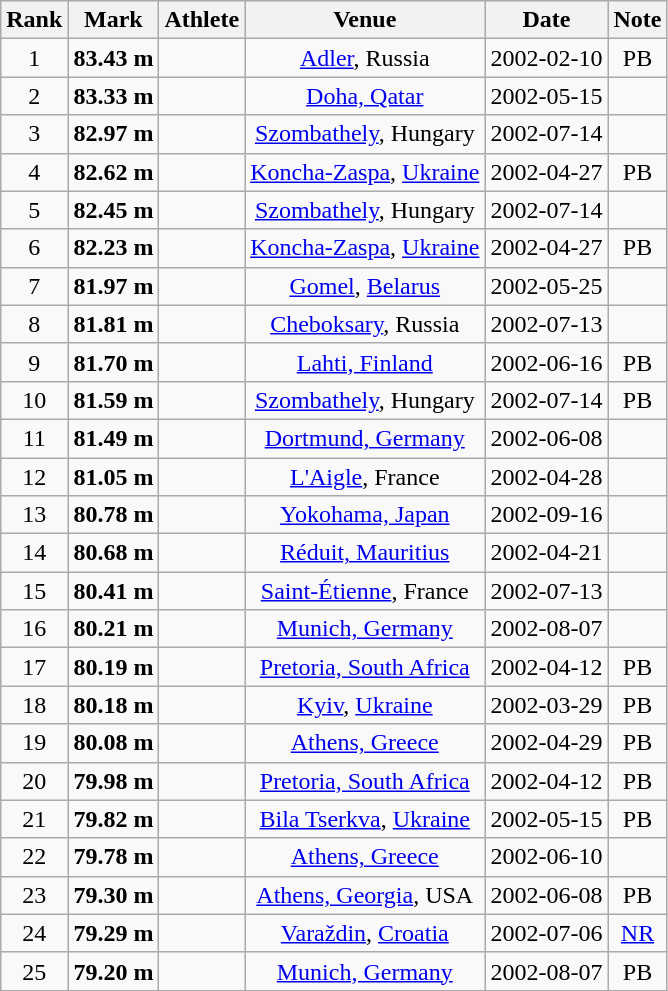<table class="wikitable" style="text-align:center;">
<tr>
<th>Rank</th>
<th>Mark</th>
<th>Athlete</th>
<th>Venue</th>
<th>Date</th>
<th>Note</th>
</tr>
<tr>
<td>1</td>
<td><strong>83.43 m</strong></td>
<td align=left></td>
<td><a href='#'>Adler</a>, Russia</td>
<td>2002-02-10</td>
<td>PB</td>
</tr>
<tr>
<td>2</td>
<td><strong>83.33 m</strong></td>
<td align=left></td>
<td><a href='#'>Doha, Qatar</a></td>
<td>2002-05-15</td>
<td></td>
</tr>
<tr>
<td>3</td>
<td><strong>82.97 m</strong></td>
<td align=left></td>
<td><a href='#'>Szombathely</a>, Hungary</td>
<td>2002-07-14</td>
<td></td>
</tr>
<tr>
<td>4</td>
<td><strong>82.62 m</strong></td>
<td align=left></td>
<td><a href='#'>Koncha-Zaspa</a>, <a href='#'>Ukraine</a></td>
<td>2002-04-27</td>
<td>PB</td>
</tr>
<tr>
<td>5</td>
<td><strong>82.45 m</strong></td>
<td align=left></td>
<td><a href='#'>Szombathely</a>, Hungary</td>
<td>2002-07-14</td>
<td></td>
</tr>
<tr>
<td>6</td>
<td><strong>82.23 m</strong></td>
<td align=left></td>
<td><a href='#'>Koncha-Zaspa</a>, <a href='#'>Ukraine</a></td>
<td>2002-04-27</td>
<td>PB</td>
</tr>
<tr>
<td>7</td>
<td><strong>81.97 m</strong></td>
<td align=left></td>
<td><a href='#'>Gomel</a>, <a href='#'>Belarus</a></td>
<td>2002-05-25</td>
<td></td>
</tr>
<tr>
<td>8</td>
<td><strong>81.81 m</strong></td>
<td align=left></td>
<td><a href='#'>Cheboksary</a>, Russia</td>
<td>2002-07-13</td>
<td></td>
</tr>
<tr>
<td>9</td>
<td><strong>81.70 m</strong></td>
<td align=left></td>
<td><a href='#'>Lahti, Finland</a></td>
<td>2002-06-16</td>
<td>PB</td>
</tr>
<tr>
<td>10</td>
<td><strong>81.59 m</strong></td>
<td align=left></td>
<td><a href='#'>Szombathely</a>, Hungary</td>
<td>2002-07-14</td>
<td>PB</td>
</tr>
<tr>
<td>11</td>
<td><strong>81.49 m</strong></td>
<td align=left></td>
<td><a href='#'>Dortmund, Germany</a></td>
<td>2002-06-08</td>
<td></td>
</tr>
<tr>
<td>12</td>
<td><strong>81.05 m</strong></td>
<td align=left></td>
<td><a href='#'>L'Aigle</a>, France</td>
<td>2002-04-28</td>
<td></td>
</tr>
<tr>
<td>13</td>
<td><strong>80.78 m</strong></td>
<td align=left></td>
<td><a href='#'>Yokohama, Japan</a></td>
<td>2002-09-16</td>
<td></td>
</tr>
<tr>
<td>14</td>
<td><strong>80.68 m</strong></td>
<td align=left></td>
<td><a href='#'>Réduit, Mauritius</a></td>
<td>2002-04-21</td>
<td></td>
</tr>
<tr>
<td>15</td>
<td><strong>80.41 m</strong></td>
<td align=left></td>
<td><a href='#'>Saint-Étienne</a>, France</td>
<td>2002-07-13</td>
<td></td>
</tr>
<tr>
<td>16</td>
<td><strong>80.21 m</strong></td>
<td align=left></td>
<td><a href='#'>Munich, Germany</a></td>
<td>2002-08-07</td>
</tr>
<tr>
<td>17</td>
<td><strong>80.19 m</strong></td>
<td align=left></td>
<td><a href='#'>Pretoria, South Africa</a></td>
<td>2002-04-12</td>
<td>PB</td>
</tr>
<tr>
<td>18</td>
<td><strong>80.18 m</strong></td>
<td align=left></td>
<td><a href='#'>Kyiv</a>, <a href='#'>Ukraine</a></td>
<td>2002-03-29</td>
<td>PB</td>
</tr>
<tr>
<td>19</td>
<td><strong>80.08 m</strong></td>
<td align=left></td>
<td><a href='#'>Athens, Greece</a></td>
<td>2002-04-29</td>
<td>PB</td>
</tr>
<tr>
<td>20</td>
<td><strong>79.98 m</strong></td>
<td align=left></td>
<td><a href='#'>Pretoria, South Africa</a></td>
<td>2002-04-12</td>
<td>PB</td>
</tr>
<tr>
<td>21</td>
<td><strong>79.82 m</strong></td>
<td align=left></td>
<td><a href='#'>Bila Tserkva</a>, <a href='#'>Ukraine</a></td>
<td>2002-05-15</td>
<td>PB</td>
</tr>
<tr>
<td>22</td>
<td><strong>79.78 m</strong></td>
<td align=left></td>
<td><a href='#'>Athens, Greece</a></td>
<td>2002-06-10</td>
<td></td>
</tr>
<tr>
<td>23</td>
<td><strong>79.30 m</strong></td>
<td align=left></td>
<td><a href='#'>Athens, Georgia</a>, USA</td>
<td>2002-06-08</td>
<td>PB</td>
</tr>
<tr>
<td>24</td>
<td><strong>79.29 m</strong></td>
<td align=left></td>
<td><a href='#'>Varaždin</a>, <a href='#'>Croatia</a></td>
<td>2002-07-06</td>
<td><a href='#'>NR</a></td>
</tr>
<tr>
<td>25</td>
<td><strong>79.20 m</strong></td>
<td align=left></td>
<td><a href='#'>Munich, Germany</a></td>
<td>2002-08-07</td>
<td>PB</td>
</tr>
</table>
